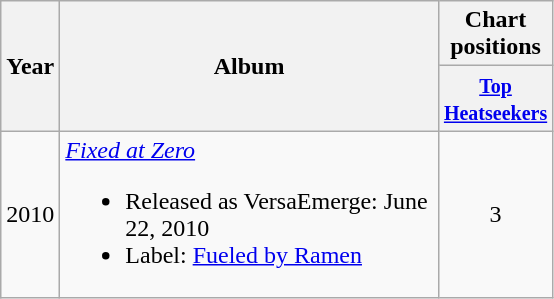<table class="wikitable">
<tr>
<th style="width:18px;" rowspan="2">Year</th>
<th style="width:245px;" rowspan="2">Album</th>
<th colspan="2">Chart positions</th>
</tr>
<tr>
<th style="width:50px;"><small><a href='#'>Top Heatseekers</a></small></th>
</tr>
<tr>
<td>2010</td>
<td><em><a href='#'>Fixed at Zero</a></em><br><ul><li>Released as VersaEmerge: June 22, 2010</li><li>Label: <a href='#'>Fueled by Ramen</a></li></ul></td>
<td style="text-align:center;">3</td>
</tr>
</table>
